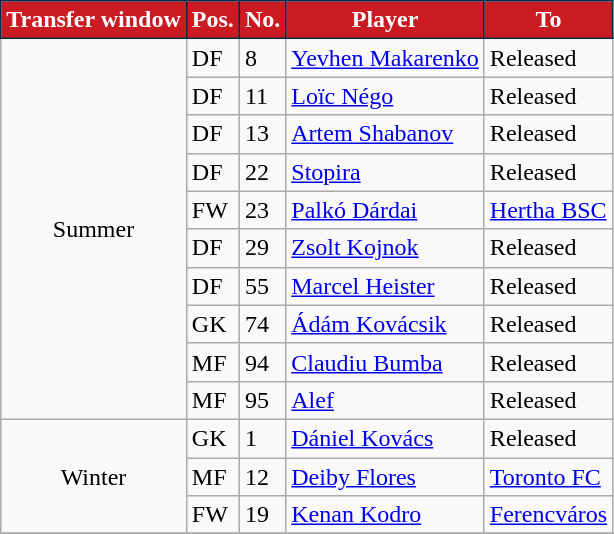<table class="wikitable plainrowheaders sortable">
<tr>
<th style="background-color:#CA1A22;color:white;border:1px solid #06284B">Transfer window</th>
<th style="background-color:#CA1A22;color:white;border:1px solid #06284B">Pos.</th>
<th style="background-color:#CA1A22;color:white;border:1px solid #06284B">No.</th>
<th style="background-color:#CA1A22;color:white;border:1px solid #06284B">Player</th>
<th style="background-color:#CA1A22;color:white;border:1px solid #06284B">To</th>
</tr>
<tr>
<td rowspan="10" style="text-align:center;">Summer</td>
<td style=text-aligncenter;>DF</td>
<td style=text-aligncenter;>8</td>
<td style=text-alignleft;> <a href='#'>Yevhen Makarenko</a></td>
<td style=text-alignleft;>Released</td>
</tr>
<tr>
<td style=text-aligncenter;>DF</td>
<td style=text-aligncenter;>11</td>
<td style=text-alignleft;> <a href='#'>Loïc Négo</a></td>
<td style=text-alignleft;>Released</td>
</tr>
<tr>
<td style=text-aligncenter;>DF</td>
<td style=text-aligncenter;>13</td>
<td style=text-alignleft;> <a href='#'>Artem Shabanov</a></td>
<td style=text-alignleft;>Released</td>
</tr>
<tr>
<td style=text-aligncenter;>DF</td>
<td style=text-aligncenter;>22</td>
<td style=text-alignleft;> <a href='#'>Stopira</a></td>
<td style=text-alignleft;>Released</td>
</tr>
<tr>
<td style=text-aligncenter;>FW</td>
<td style=text-aligncenter;>23</td>
<td style=text-alignleft;> <a href='#'>Palkó Dárdai</a></td>
<td style=text-alignleft;> <a href='#'>Hertha BSC</a></td>
</tr>
<tr>
<td style=text-aligncenter;>DF</td>
<td style=text-aligncenter;>29</td>
<td style=text-alignleft;> <a href='#'>Zsolt Kojnok</a></td>
<td style=text-alignleft;>Released</td>
</tr>
<tr>
<td style=text-aligncenter;>DF</td>
<td style=text-aligncenter;>55</td>
<td style=text-alignleft;> <a href='#'>Marcel Heister</a></td>
<td style=text-alignleft;>Released</td>
</tr>
<tr>
<td style=text-aligncenter;>GK</td>
<td style=text-aligncenter;>74</td>
<td style=text-alignleft;> <a href='#'>Ádám Kovácsik</a></td>
<td style=text-alignleft;>Released</td>
</tr>
<tr>
<td style=text-aligncenter;>MF</td>
<td style=text-aligncenter;>94</td>
<td style=text-alignleft;> <a href='#'>Claudiu Bumba</a></td>
<td style=text-alignleft;>Released</td>
</tr>
<tr>
<td style=text-aligncenter;>MF</td>
<td style=text-aligncenter;>95</td>
<td style=text-alignleft;> <a href='#'>Alef</a></td>
<td style=text-alignleft;>Released</td>
</tr>
<tr>
<td rowspan="3" style="text-align:center;">Winter</td>
<td style=text-aligncenter;>GK</td>
<td style=text-aligncenter;>1</td>
<td style=text-alignleft;> <a href='#'>Dániel Kovács</a></td>
<td style=text-alignleft;>Released</td>
</tr>
<tr>
<td style=text-aligncenter;>MF</td>
<td style=text-aligncenter;>12</td>
<td style=text-alignleft;> <a href='#'>Deiby Flores</a></td>
<td style=text-alignleft;> <a href='#'>Toronto FC</a></td>
</tr>
<tr>
<td style=text-aligncenter;>FW</td>
<td style=text-aligncenter;>19</td>
<td style=text-alignleft;> <a href='#'>Kenan Kodro</a></td>
<td style=text-alignleft;><a href='#'>Ferencváros</a></td>
</tr>
<tr>
</tr>
</table>
